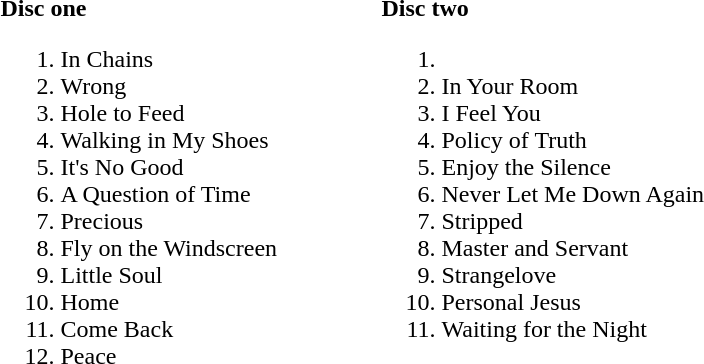<table>
<tr>
<td width=250 valign=top><br><strong>Disc one</strong><ol><li>In Chains</li><li>Wrong</li><li>Hole to Feed</li><li>Walking in My Shoes</li><li>It's No Good</li><li>A Question of Time</li><li>Precious</li><li>Fly on the Windscreen</li><li>Little Soul</li><li>Home</li><li>Come Back</li><li>Peace</li></ol></td>
<td width=250 valign=top><br><strong>Disc two</strong><ol><li><li>In Your Room</li><li>I Feel You</li><li>Policy of Truth</li><li>Enjoy the Silence</li><li>Never Let Me Down Again</li><li>Stripped</li><li>Master and Servant</li><li>Strangelove</li><li>Personal Jesus</li><li>Waiting for the Night</li></ol></td>
</tr>
</table>
